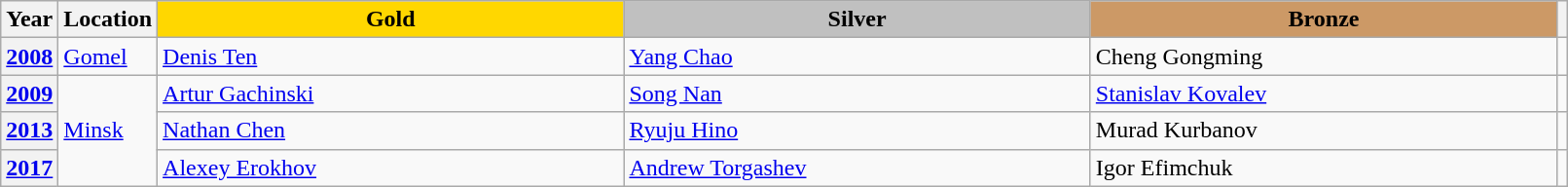<table class="wikitable unsortable" style="text-align:left; width:85%">
<tr>
<th scope="col" style="text-align:center">Year</th>
<th scope="col" style="text-align:center">Location</th>
<td scope="col" style="text-align:center; width:30%; background:gold"><strong>Gold</strong></td>
<td scope="col" style="text-align:center; width:30%; background:silver"><strong>Silver</strong></td>
<td scope="col" style="text-align:center; width:30%; background:#c96"><strong>Bronze</strong></td>
<th scope="col" style="text-align:center"></th>
</tr>
<tr>
<th scope="row" style="text-align:left"><a href='#'>2008</a></th>
<td><a href='#'>Gomel</a></td>
<td> <a href='#'>Denis Ten</a></td>
<td> <a href='#'>Yang Chao</a></td>
<td> Cheng Gongming</td>
<td></td>
</tr>
<tr>
<th scope="row" style="text-align:left"><a href='#'>2009</a></th>
<td rowspan="3"><a href='#'>Minsk</a></td>
<td> <a href='#'>Artur Gachinski</a></td>
<td> <a href='#'>Song Nan</a></td>
<td> <a href='#'>Stanislav Kovalev</a></td>
<td></td>
</tr>
<tr>
<th scope="row" style="text-align:left"><a href='#'>2013</a></th>
<td> <a href='#'>Nathan Chen</a></td>
<td> <a href='#'>Ryuju Hino</a></td>
<td> Murad Kurbanov</td>
<td></td>
</tr>
<tr>
<th scope="row" style="text-align:left"><a href='#'>2017</a></th>
<td> <a href='#'>Alexey Erokhov</a></td>
<td> <a href='#'>Andrew Torgashev</a></td>
<td> Igor Efimchuk</td>
<td></td>
</tr>
</table>
